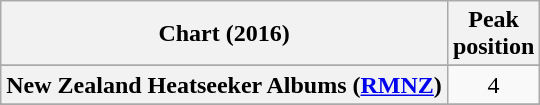<table class="wikitable sortable plainrowheaders" style="text-align:center">
<tr>
<th scope="col">Chart (2016)</th>
<th scope="col">Peak<br> position</th>
</tr>
<tr>
</tr>
<tr>
</tr>
<tr>
<th scope="row">New Zealand Heatseeker Albums (<a href='#'>RMNZ</a>)</th>
<td>4</td>
</tr>
<tr>
</tr>
<tr>
</tr>
<tr>
</tr>
<tr>
</tr>
<tr>
</tr>
</table>
